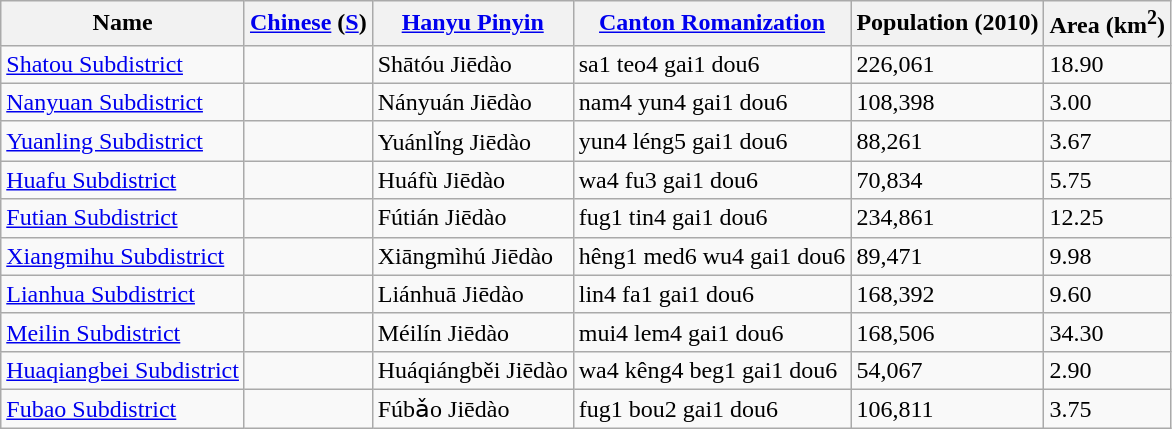<table class="wikitable">
<tr>
<th>Name</th>
<th><a href='#'>Chinese</a> (<a href='#'>S</a>)</th>
<th><a href='#'>Hanyu Pinyin</a></th>
<th><a href='#'>Canton Romanization</a></th>
<th>Population (2010)</th>
<th>Area (km<sup>2</sup>)</th>
</tr>
<tr>
<td><a href='#'>Shatou Subdistrict</a></td>
<td></td>
<td>Shātóu Jiēdào</td>
<td>sa1 teo4 gai1 dou6</td>
<td>226,061</td>
<td>18.90</td>
</tr>
<tr>
<td><a href='#'>Nanyuan Subdistrict</a></td>
<td></td>
<td>Nányuán Jiēdào</td>
<td>nam4 yun4 gai1 dou6</td>
<td>108,398</td>
<td>3.00</td>
</tr>
<tr>
<td><a href='#'>Yuanling Subdistrict</a></td>
<td></td>
<td>Yuánlǐng Jiēdào</td>
<td>yun4 léng5 gai1 dou6</td>
<td>88,261</td>
<td>3.67</td>
</tr>
<tr>
<td><a href='#'>Huafu Subdistrict</a></td>
<td></td>
<td>Huáfù Jiēdào</td>
<td>wa4 fu3 gai1 dou6</td>
<td>70,834</td>
<td>5.75</td>
</tr>
<tr>
<td><a href='#'>Futian Subdistrict</a></td>
<td></td>
<td>Fútián Jiēdào</td>
<td>fug1 tin4 gai1 dou6</td>
<td>234,861</td>
<td>12.25</td>
</tr>
<tr>
<td><a href='#'>Xiangmihu Subdistrict</a></td>
<td></td>
<td>Xiāngmìhú Jiēdào</td>
<td>hêng1 med6 wu4 gai1 dou6</td>
<td>89,471</td>
<td>9.98</td>
</tr>
<tr>
<td><a href='#'>Lianhua Subdistrict</a></td>
<td></td>
<td>Liánhuā Jiēdào</td>
<td>lin4 fa1 gai1 dou6</td>
<td>168,392</td>
<td>9.60</td>
</tr>
<tr>
<td><a href='#'>Meilin Subdistrict</a></td>
<td></td>
<td>Méilín Jiēdào</td>
<td>mui4 lem4 gai1 dou6</td>
<td>168,506</td>
<td>34.30</td>
</tr>
<tr>
<td><a href='#'>Huaqiangbei Subdistrict</a></td>
<td></td>
<td>Huáqiángběi Jiēdào</td>
<td>wa4 kêng4 beg1 gai1 dou6</td>
<td>54,067</td>
<td>2.90</td>
</tr>
<tr>
<td><a href='#'>Fubao Subdistrict</a></td>
<td></td>
<td>Fúbǎo Jiēdào</td>
<td>fug1 bou2 gai1 dou6</td>
<td>106,811</td>
<td>3.75</td>
</tr>
</table>
